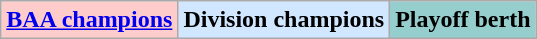<table class="wikitable sortable">
<tr>
<td style="text-align:center; background:#FFCCCC;"><strong><a href='#'>BAA champions</a></strong></td>
<td style="text-align:center; background:#D0E7FF;"><strong>Division champions</strong></td>
<td style="text-align:center; background:#96CDCD;"><strong>Playoff berth</strong></td>
</tr>
</table>
